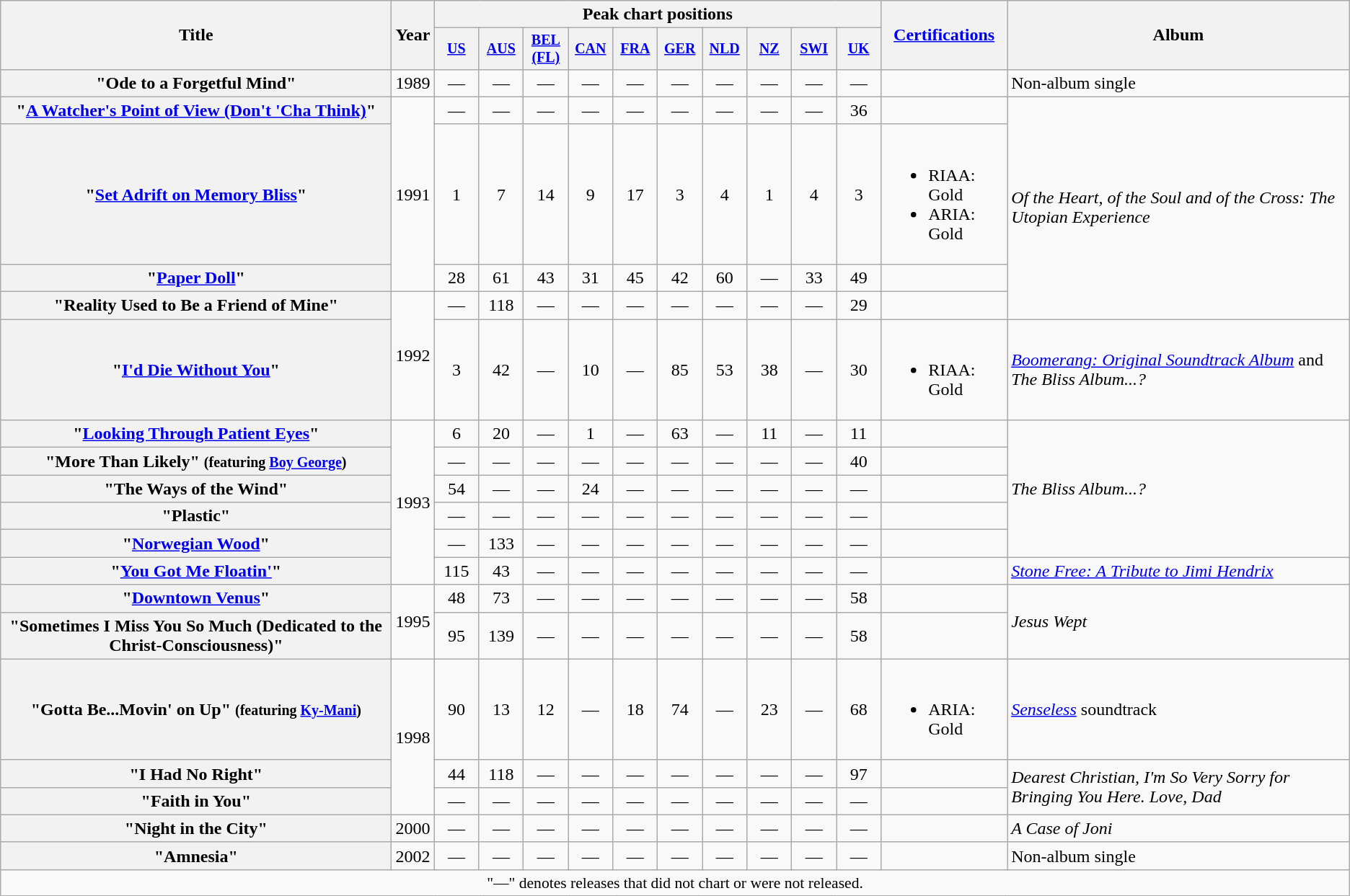<table class="wikitable plainrowheaders">
<tr>
<th scope="col" rowspan="2">Title</th>
<th scope="col" rowspan="2">Year</th>
<th scope="col" colspan="10">Peak chart positions</th>
<th scope="col" rowspan="2"><a href='#'>Certifications</a></th>
<th scope="col" rowspan="2">Album</th>
</tr>
<tr style="font-size:smaller;">
<th style="width:35px;"><a href='#'>US</a><br></th>
<th style="width:35px;"><a href='#'>AUS</a><br></th>
<th style="width:35px;"><a href='#'>BEL<br>(FL)</a><br></th>
<th style="width:35px;"><a href='#'>CAN</a><br></th>
<th style="width:35px;"><a href='#'>FRA</a><br></th>
<th style="width:35px;"><a href='#'>GER</a><br></th>
<th style="width:35px;"><a href='#'>NLD</a><br></th>
<th style="width:35px;"><a href='#'>NZ</a><br></th>
<th style="width:35px;"><a href='#'>SWI</a><br></th>
<th style="width:35px;"><a href='#'>UK</a><br></th>
</tr>
<tr>
<th scope="row">"Ode to a Forgetful Mind"</th>
<td>1989</td>
<td style="text-align:center;">—</td>
<td style="text-align:center;">—</td>
<td style="text-align:center;">—</td>
<td style="text-align:center;">—</td>
<td style="text-align:center;">—</td>
<td style="text-align:center;">—</td>
<td style="text-align:center;">—</td>
<td style="text-align:center;">—</td>
<td style="text-align:center;">—</td>
<td style="text-align:center;">—</td>
<td></td>
<td>Non-album single</td>
</tr>
<tr>
<th scope="row">"<a href='#'>A Watcher's Point of View (Don't 'Cha Think)</a>"</th>
<td rowspan="3">1991</td>
<td style="text-align:center;">—</td>
<td style="text-align:center;">—</td>
<td style="text-align:center;">—</td>
<td style="text-align:center;">—</td>
<td style="text-align:center;">—</td>
<td style="text-align:center;">—</td>
<td style="text-align:center;">—</td>
<td style="text-align:center;">—</td>
<td style="text-align:center;">—</td>
<td style="text-align:center;">36</td>
<td></td>
<td rowspan="4"><em>Of the Heart, of the Soul and of the Cross: The Utopian Experience</em></td>
</tr>
<tr>
<th scope="row">"<a href='#'>Set Adrift on Memory Bliss</a>"</th>
<td style="text-align:center;">1</td>
<td style="text-align:center;">7</td>
<td style="text-align:center;">14</td>
<td style="text-align:center;">9</td>
<td style="text-align:center;">17</td>
<td style="text-align:center;">3</td>
<td style="text-align:center;">4</td>
<td style="text-align:center;">1</td>
<td style="text-align:center;">4</td>
<td style="text-align:center;">3</td>
<td><br><ul><li>RIAA: Gold</li><li>ARIA: Gold</li></ul></td>
</tr>
<tr>
<th scope="row">"<a href='#'>Paper Doll</a>"</th>
<td style="text-align:center;">28</td>
<td style="text-align:center;">61</td>
<td style="text-align:center;">43</td>
<td style="text-align:center;">31</td>
<td style="text-align:center;">45</td>
<td style="text-align:center;">42</td>
<td style="text-align:center;">60</td>
<td style="text-align:center;">—</td>
<td style="text-align:center;">33</td>
<td style="text-align:center;">49</td>
<td></td>
</tr>
<tr>
<th scope="row">"Reality Used to Be a Friend of Mine"</th>
<td rowspan="2">1992</td>
<td style="text-align:center;">—</td>
<td style="text-align:center;">118</td>
<td style="text-align:center;">—</td>
<td style="text-align:center;">—</td>
<td style="text-align:center;">—</td>
<td style="text-align:center;">—</td>
<td style="text-align:center;">—</td>
<td style="text-align:center;">—</td>
<td style="text-align:center;">—</td>
<td style="text-align:center;">29</td>
<td></td>
</tr>
<tr>
<th scope="row">"<a href='#'>I'd Die Without You</a>"</th>
<td style="text-align:center;">3</td>
<td style="text-align:center;">42</td>
<td style="text-align:center;">—</td>
<td style="text-align:center;">10</td>
<td style="text-align:center;">—</td>
<td style="text-align:center;">85</td>
<td style="text-align:center;">53</td>
<td style="text-align:center;">38</td>
<td style="text-align:center;">—</td>
<td style="text-align:center;">30</td>
<td><br><ul><li>RIAA: Gold</li></ul></td>
<td rowspan="1"><em><a href='#'>Boomerang: Original Soundtrack Album</a></em> and <em>The Bliss Album...?</em></td>
</tr>
<tr>
<th scope="row">"<a href='#'>Looking Through Patient Eyes</a>"</th>
<td rowspan="6">1993</td>
<td style="text-align:center;">6</td>
<td style="text-align:center;">20</td>
<td style="text-align:center;">—</td>
<td style="text-align:center;">1</td>
<td style="text-align:center;">—</td>
<td style="text-align:center;">63</td>
<td style="text-align:center;">—</td>
<td style="text-align:center;">11</td>
<td style="text-align:center;">—</td>
<td style="text-align:center;">11</td>
<td></td>
<td rowspan="5"><em>The Bliss Album...?</em></td>
</tr>
<tr>
<th scope="row">"More Than Likely" <small>(featuring <a href='#'>Boy George</a>)</small></th>
<td style="text-align:center;">—</td>
<td style="text-align:center;">—</td>
<td style="text-align:center;">—</td>
<td style="text-align:center;">—</td>
<td style="text-align:center;">—</td>
<td style="text-align:center;">—</td>
<td style="text-align:center;">—</td>
<td style="text-align:center;">—</td>
<td style="text-align:center;">—</td>
<td style="text-align:center;">40</td>
<td></td>
</tr>
<tr>
<th scope="row">"The Ways of the Wind"</th>
<td style="text-align:center;">54</td>
<td style="text-align:center;">—</td>
<td style="text-align:center;">—</td>
<td style="text-align:center;">24</td>
<td style="text-align:center;">—</td>
<td style="text-align:center;">—</td>
<td style="text-align:center;">—</td>
<td style="text-align:center;">—</td>
<td style="text-align:center;">—</td>
<td style="text-align:center;">—</td>
<td></td>
</tr>
<tr>
<th scope="row">"Plastic"</th>
<td style="text-align:center;">—</td>
<td style="text-align:center;">—</td>
<td style="text-align:center;">—</td>
<td style="text-align:center;">—</td>
<td style="text-align:center;">—</td>
<td style="text-align:center;">—</td>
<td style="text-align:center;">—</td>
<td style="text-align:center;">—</td>
<td style="text-align:center;">—</td>
<td style="text-align:center;">—</td>
<td></td>
</tr>
<tr>
<th scope="row">"<a href='#'>Norwegian Wood</a>"</th>
<td style="text-align:center;">—</td>
<td style="text-align:center;">133</td>
<td style="text-align:center;">—</td>
<td style="text-align:center;">—</td>
<td style="text-align:center;">—</td>
<td style="text-align:center;">—</td>
<td style="text-align:center;">—</td>
<td style="text-align:center;">—</td>
<td style="text-align:center;">—</td>
<td style="text-align:center;">—</td>
<td></td>
</tr>
<tr>
<th scope="row">"<a href='#'>You Got Me Floatin'</a>"</th>
<td style="text-align:center;">115</td>
<td style="text-align:center;">43</td>
<td style="text-align:center;">—</td>
<td style="text-align:center;">—</td>
<td style="text-align:center;">—</td>
<td style="text-align:center;">—</td>
<td style="text-align:center;">—</td>
<td style="text-align:center;">—</td>
<td style="text-align:center;">—</td>
<td style="text-align:center;">—</td>
<td></td>
<td><em><a href='#'>Stone Free: A Tribute to Jimi Hendrix</a></em></td>
</tr>
<tr>
<th scope="row">"<a href='#'>Downtown Venus</a>"</th>
<td rowspan="2">1995</td>
<td style="text-align:center;">48</td>
<td style="text-align:center;">73</td>
<td style="text-align:center;">—</td>
<td style="text-align:center;">—</td>
<td style="text-align:center;">—</td>
<td style="text-align:center;">—</td>
<td style="text-align:center;">—</td>
<td style="text-align:center;">—</td>
<td style="text-align:center;">—</td>
<td style="text-align:center;">58</td>
<td></td>
<td rowspan="2"><em>Jesus Wept</em></td>
</tr>
<tr>
<th scope="row">"Sometimes I Miss You So Much (Dedicated to the Christ-Consciousness)"</th>
<td style="text-align:center;">95</td>
<td style="text-align:center;">139</td>
<td style="text-align:center;">—</td>
<td style="text-align:center;">—</td>
<td style="text-align:center;">—</td>
<td style="text-align:center;">—</td>
<td style="text-align:center;">—</td>
<td style="text-align:center;">—</td>
<td style="text-align:center;">—</td>
<td style="text-align:center;">58</td>
<td></td>
</tr>
<tr>
<th scope="row">"Gotta Be...Movin' on Up" <small>(featuring <a href='#'>Ky-Mani</a>)</small></th>
<td rowspan="3">1998</td>
<td style="text-align:center;">90</td>
<td style="text-align:center;">13</td>
<td style="text-align:center;">12</td>
<td style="text-align:center;">—</td>
<td style="text-align:center;">18</td>
<td style="text-align:center;">74</td>
<td style="text-align:center;">—</td>
<td style="text-align:center;">23</td>
<td style="text-align:center;">—</td>
<td style="text-align:center;">68</td>
<td><br><ul><li>ARIA: Gold</li></ul></td>
<td><em><a href='#'>Senseless</a></em> soundtrack</td>
</tr>
<tr>
<th scope="row">"I Had No Right"</th>
<td style="text-align:center;">44</td>
<td style="text-align:center;">118</td>
<td style="text-align:center;">—</td>
<td style="text-align:center;">—</td>
<td style="text-align:center;">—</td>
<td style="text-align:center;">—</td>
<td style="text-align:center;">—</td>
<td style="text-align:center;">—</td>
<td style="text-align:center;">—</td>
<td style="text-align:center;">97</td>
<td></td>
<td rowspan="2"><em>Dearest Christian, I'm So Very Sorry for Bringing You Here. Love, Dad</em></td>
</tr>
<tr>
<th scope="row">"Faith in You"</th>
<td style="text-align:center;">—</td>
<td style="text-align:center;">—</td>
<td style="text-align:center;">—</td>
<td style="text-align:center;">—</td>
<td style="text-align:center;">—</td>
<td style="text-align:center;">—</td>
<td style="text-align:center;">—</td>
<td style="text-align:center;">—</td>
<td style="text-align:center;">—</td>
<td style="text-align:center;">—</td>
<td></td>
</tr>
<tr>
<th scope="row">"Night in the City"</th>
<td>2000</td>
<td style="text-align:center;">—</td>
<td style="text-align:center;">—</td>
<td style="text-align:center;">—</td>
<td style="text-align:center;">—</td>
<td style="text-align:center;">—</td>
<td style="text-align:center;">—</td>
<td style="text-align:center;">—</td>
<td style="text-align:center;">—</td>
<td style="text-align:center;">—</td>
<td style="text-align:center;">—</td>
<td></td>
<td><em>A Case of Joni</em></td>
</tr>
<tr>
<th scope="row">"Amnesia"</th>
<td>2002</td>
<td style="text-align:center;">—</td>
<td style="text-align:center;">—</td>
<td style="text-align:center;">—</td>
<td style="text-align:center;">—</td>
<td style="text-align:center;">—</td>
<td style="text-align:center;">—</td>
<td style="text-align:center;">—</td>
<td style="text-align:center;">—</td>
<td style="text-align:center;">—</td>
<td style="text-align:center;">—</td>
<td></td>
<td>Non-album single</td>
</tr>
<tr>
<td colspan="14" style="text-align:center; font-size:90%;">"—" denotes releases that did not chart or were not released.</td>
</tr>
</table>
